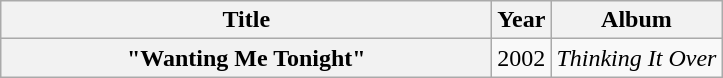<table class="wikitable plainrowheaders" style="text-align:center;" border="1">
<tr>
<th scope="col" style="width:20em;">Title</th>
<th scope="col">Year</th>
<th scope="col">Album</th>
</tr>
<tr>
<th scope="row">"Wanting Me Tonight"</th>
<td>2002</td>
<td><em>Thinking It Over</em></td>
</tr>
</table>
